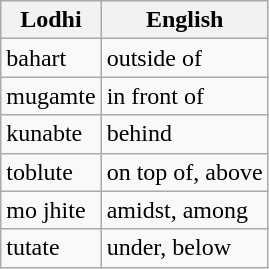<table class="wikitable">
<tr>
<th>Lodhi</th>
<th>English</th>
</tr>
<tr>
<td>bahart</td>
<td>outside of</td>
</tr>
<tr>
<td>mugamte</td>
<td>in front of</td>
</tr>
<tr>
<td>kunabte</td>
<td>behind</td>
</tr>
<tr>
<td>toblute</td>
<td>on top of, above</td>
</tr>
<tr>
<td>mo jhite</td>
<td>amidst, among</td>
</tr>
<tr>
<td>tutate</td>
<td>under, below</td>
</tr>
</table>
